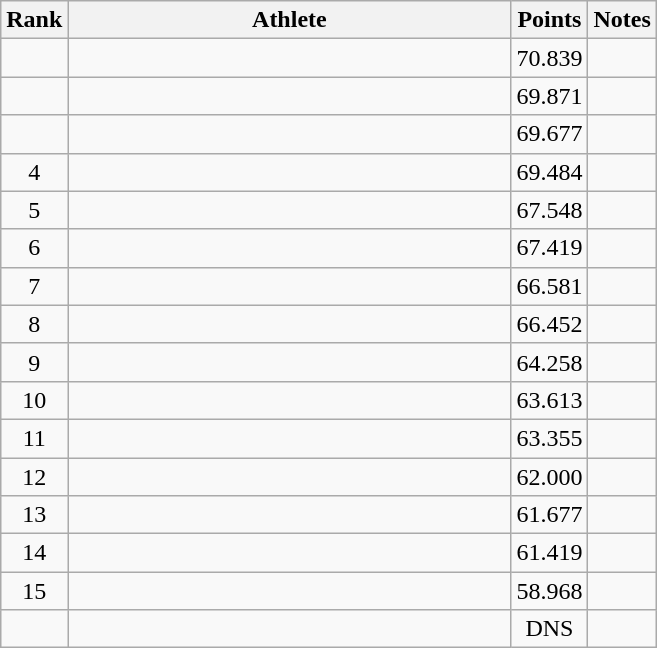<table class="wikitable" style="text-align:center">
<tr>
<th>Rank</th>
<th Style="width:18em">Athlete</th>
<th>Points</th>
<th>Notes</th>
</tr>
<tr>
<td></td>
<td style="text-align:left"></td>
<td>70.839</td>
<td></td>
</tr>
<tr>
<td></td>
<td style="text-align:left"></td>
<td>69.871</td>
<td></td>
</tr>
<tr>
<td></td>
<td style="text-align:left"></td>
<td>69.677</td>
<td></td>
</tr>
<tr>
<td>4</td>
<td style="text-align:left"></td>
<td>69.484</td>
<td></td>
</tr>
<tr>
<td>5</td>
<td style="text-align:left"></td>
<td>67.548</td>
<td></td>
</tr>
<tr>
<td>6</td>
<td style="text-align:left"></td>
<td>67.419</td>
<td></td>
</tr>
<tr>
<td>7</td>
<td style="text-align:left"></td>
<td>66.581</td>
<td></td>
</tr>
<tr>
<td>8</td>
<td style="text-align:left"></td>
<td>66.452</td>
<td></td>
</tr>
<tr>
<td>9</td>
<td style="text-align:left"></td>
<td>64.258</td>
<td></td>
</tr>
<tr>
<td>10</td>
<td style="text-align:left"></td>
<td>63.613</td>
<td></td>
</tr>
<tr>
<td>11</td>
<td style="text-align:left"></td>
<td>63.355</td>
<td></td>
</tr>
<tr>
<td>12</td>
<td style="text-align:left"></td>
<td>62.000</td>
<td></td>
</tr>
<tr>
<td>13</td>
<td style="text-align:left"></td>
<td>61.677</td>
<td></td>
</tr>
<tr>
<td>14</td>
<td style="text-align:left"></td>
<td>61.419</td>
<td></td>
</tr>
<tr>
<td>15</td>
<td style="text-align:left"></td>
<td>58.968</td>
<td></td>
</tr>
<tr>
<td></td>
<td style="text-align:left"></td>
<td>DNS</td>
<td></td>
</tr>
</table>
